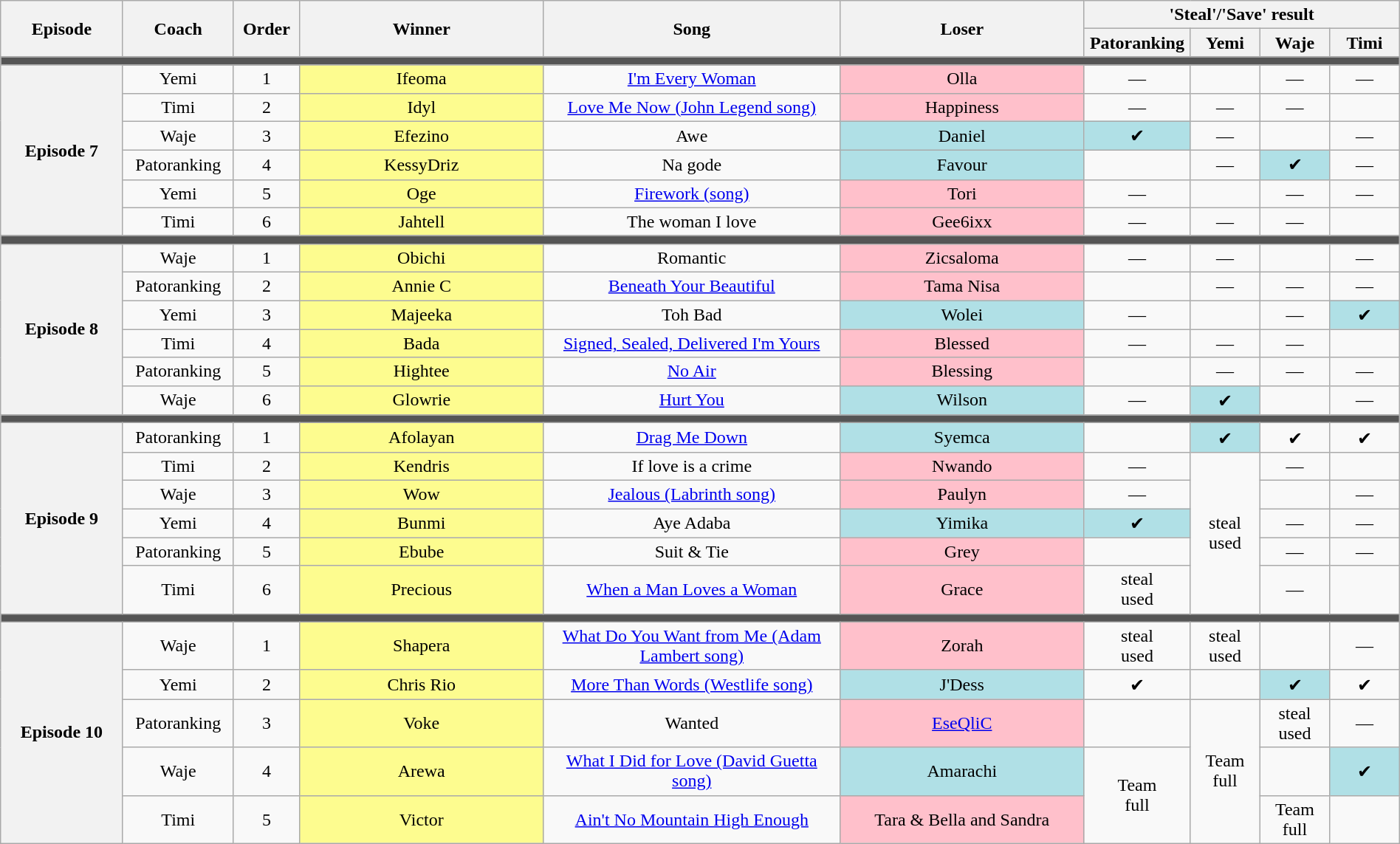<table class="wikitable" style="text-align: center; width:100%">
<tr>
<th rowspan="2" style="width:07%">Episode</th>
<th rowspan="2" style="width:05%">Coach</th>
<th rowspan="2" style="width:03%">Order</th>
<th rowspan="2" style="width:14%">Winner</th>
<th rowspan="2" style="width:17%">Song</th>
<th rowspan="2" style="width:14%">Loser</th>
<th colspan="4" style="width:40%">'Steal'/'Save' result</th>
</tr>
<tr>
<th style="width:01%">Patoranking</th>
<th style="width:04%">Yemi</th>
<th style="width:04%">Waje</th>
<th style="width:04%">Timi</th>
</tr>
<tr>
<td colspan="10" style="background:#555"></td>
</tr>
<tr>
<th rowspan="6">Episode 7 <br></th>
<td scope="row">Yemi</td>
<td>1</td>
<td style="background:#fdfc8f">Ifeoma</td>
<td><a href='#'>I'm Every Woman</a></td>
<td style="background:pink">Olla</td>
<td>—</td>
<td></td>
<td>—</td>
<td>—</td>
</tr>
<tr>
<td>Timi</td>
<td>2</td>
<td style="background:#fdfc8f">Idyl</td>
<td><a href='#'>Love Me Now (John Legend song)</a></td>
<td style="background:pink">Happiness</td>
<td>—</td>
<td>—</td>
<td>—</td>
<td></td>
</tr>
<tr>
<td>Waje</td>
<td>3</td>
<td style="background:#fdfc8f">Efezino</td>
<td>Awe</td>
<td style="background:#b0e0e6">Daniel</td>
<td style="background:#b0e0e6">✔</td>
<td>—</td>
<td></td>
<td>—</td>
</tr>
<tr>
<td>Patoranking</td>
<td>4</td>
<td style="background:#fdfc8f">KessyDriz</td>
<td>Na gode</td>
<td style="background:#b0e0e6">Favour</td>
<td></td>
<td>—</td>
<td style="background:#b0e0e6">✔</td>
<td>—</td>
</tr>
<tr>
<td>Yemi</td>
<td>5</td>
<td style="background:#fdfc8f">Oge</td>
<td><a href='#'>Firework (song)</a></td>
<td style="background:pink">Tori</td>
<td>—</td>
<td></td>
<td>—</td>
<td>—</td>
</tr>
<tr>
<td>Timi</td>
<td>6</td>
<td style="background:#fdfc8f">Jahtell</td>
<td>The woman I love</td>
<td style="background:pink">Gee6ixx</td>
<td>—</td>
<td>—</td>
<td>—</td>
<td></td>
</tr>
<tr>
<td colspan="10" style="background:#555"></td>
</tr>
<tr>
<th rowspan="6">Episode 8<br></th>
<td>Waje</td>
<td>1</td>
<td style="background:#fdfc8f">Obichi</td>
<td>Romantic</td>
<td style="background:pink">Zicsaloma</td>
<td>—</td>
<td>—</td>
<td></td>
<td>—</td>
</tr>
<tr>
<td>Patoranking</td>
<td>2</td>
<td style="background:#fdfc8f">Annie C</td>
<td><a href='#'>Beneath Your Beautiful</a></td>
<td style="background:pink">Tama Nisa</td>
<td></td>
<td>—</td>
<td>—</td>
<td>—</td>
</tr>
<tr>
<td>Yemi</td>
<td>3</td>
<td style="background:#fdfc8f">Majeeka</td>
<td>Toh Bad</td>
<td style="background:#b0e0e6">Wolei</td>
<td>—</td>
<td></td>
<td>—</td>
<td style="background:#b0e0e6">✔</td>
</tr>
<tr>
<td>Timi</td>
<td>4</td>
<td style="background:#fdfc8f">Bada</td>
<td><a href='#'>Signed, Sealed, Delivered I'm Yours</a></td>
<td style="background:pink">Blessed</td>
<td>—</td>
<td>—</td>
<td>—</td>
<td></td>
</tr>
<tr>
<td>Patoranking</td>
<td>5</td>
<td style="background:#fdfc8f">Hightee</td>
<td><a href='#'>No Air</a></td>
<td style="background:pink">Blessing</td>
<td></td>
<td>—</td>
<td>—</td>
<td>—</td>
</tr>
<tr>
<td>Waje</td>
<td>6</td>
<td style="background:#fdfc8f">Glowrie</td>
<td><a href='#'>Hurt You</a></td>
<td style="background:#b0e0e6">Wilson</td>
<td>—</td>
<td style="background:#b0e0e6">✔</td>
<td></td>
<td>—</td>
</tr>
<tr>
<td colspan="10" style="background:#555"></td>
</tr>
<tr>
<th rowspan="6">Episode 9<br></th>
<td>Patoranking</td>
<td>1</td>
<td style="background:#fdfc8f">Afolayan</td>
<td><a href='#'>Drag Me Down</a></td>
<td style="background:#b0e0e6">Syemca</td>
<td></td>
<td style="background:#b0e0e6">✔</td>
<td>✔</td>
<td>✔</td>
</tr>
<tr>
<td>Timi</td>
<td>2</td>
<td style="background:#fdfc8f">Kendris</td>
<td>If love is a crime</td>
<td style="background:pink">Nwando</td>
<td>—</td>
<td rowspan="5">steal used</td>
<td>—</td>
<td></td>
</tr>
<tr>
<td>Waje</td>
<td>3</td>
<td style="background:#fdfc8f">Wow</td>
<td><a href='#'>Jealous (Labrinth song)</a></td>
<td style="background:pink">Paulyn</td>
<td>—</td>
<td></td>
<td>—</td>
</tr>
<tr>
<td>Yemi</td>
<td>4</td>
<td style="background:#fdfc8f">Bunmi</td>
<td>Aye Adaba</td>
<td style="background:#b0e0e6">Yimika</td>
<td style="background:#b0e0e6">✔</td>
<td>—</td>
<td>—</td>
</tr>
<tr>
<td>Patoranking</td>
<td>5</td>
<td style="background:#fdfc8f">Ebube</td>
<td>Suit & Tie</td>
<td style="background:pink">Grey</td>
<td></td>
<td>—</td>
<td>—</td>
</tr>
<tr>
<td>Timi</td>
<td>6</td>
<td style="background:#fdfc8f">Precious</td>
<td><a href='#'>When a Man Loves a Woman</a></td>
<td style="background:pink">Grace</td>
<td>steal<br>used</td>
<td>—</td>
<td></td>
</tr>
<tr>
<td colspan="10" style="background:#555"></td>
</tr>
<tr>
<th rowspan="5">Episode 10<br></th>
<td>Waje</td>
<td>1</td>
<td style="background:#fdfc8f">Shapera</td>
<td><a href='#'>What Do You Want from Me (Adam Lambert song)</a></td>
<td style="background:pink">Zorah</td>
<td>steal<br>used</td>
<td>steal used</td>
<td></td>
<td>—</td>
</tr>
<tr>
<td>Yemi</td>
<td>2</td>
<td style="background:#fdfc8f">Chris Rio</td>
<td><a href='#'>More Than Words (Westlife song)</a></td>
<td style="background:#b0e0e6">J'Dess</td>
<td>✔</td>
<td></td>
<td style="background:#b0e0e6">✔</td>
<td>✔</td>
</tr>
<tr>
<td>Patoranking</td>
<td>3</td>
<td style="background:#fdfc8f">Voke</td>
<td>Wanted</td>
<td style="background:pink"><a href='#'>EseQliC</a></td>
<td></td>
<td rowspan="3">Team full</td>
<td>steal used</td>
<td>—</td>
</tr>
<tr>
<td>Waje</td>
<td>4</td>
<td style="background:#fdfc8f">Arewa</td>
<td><a href='#'>What I Did for Love (David Guetta song)</a></td>
<td style="background:#b0e0e6">Amarachi</td>
<td rowspan="2">Team<br>full</td>
<td></td>
<td style="background:#b0e0e6">✔</td>
</tr>
<tr>
<td>Timi</td>
<td>5</td>
<td style="background:#fdfc8f">Victor</td>
<td><a href='#'>Ain't No Mountain High Enough</a></td>
<td style="background:pink">Tara & Bella and Sandra</td>
<td>Team full</td>
<td></td>
</tr>
</table>
